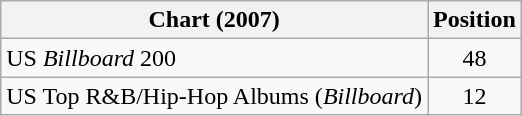<table class="wikitable sortable">
<tr>
<th>Chart (2007)</th>
<th>Position</th>
</tr>
<tr>
<td>US <em>Billboard</em> 200</td>
<td style="text-align:center;">48</td>
</tr>
<tr>
<td>US Top R&B/Hip-Hop Albums (<em>Billboard</em>)</td>
<td style="text-align:center;">12</td>
</tr>
</table>
